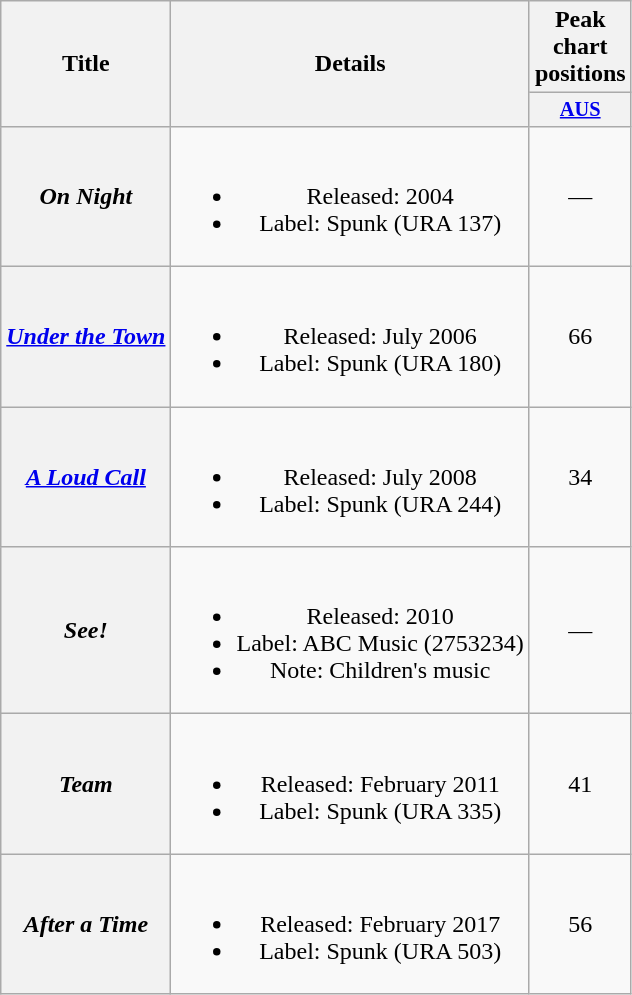<table class="wikitable plainrowheaders" style="text-align:center;">
<tr>
<th scope="col" rowspan="2">Title</th>
<th scope="col" rowspan="2">Details</th>
<th scope="col" colspan="1">Peak chart positions</th>
</tr>
<tr>
<th scope="col" style="width:3em; font-size:85%"><a href='#'>AUS</a><br></th>
</tr>
<tr>
<th scope="row"><em>On Night</em></th>
<td><br><ul><li>Released: 2004</li><li>Label: Spunk (URA 137)</li></ul></td>
<td>—</td>
</tr>
<tr>
<th scope="row"><em><a href='#'>Under the Town</a></em></th>
<td><br><ul><li>Released: July 2006</li><li>Label: Spunk (URA 180)</li></ul></td>
<td>66</td>
</tr>
<tr>
<th scope="row"><em><a href='#'>A Loud Call</a></em></th>
<td><br><ul><li>Released: July 2008</li><li>Label: Spunk (URA 244)</li></ul></td>
<td>34</td>
</tr>
<tr>
<th scope="row"><em>See!</em></th>
<td><br><ul><li>Released: 2010</li><li>Label: ABC Music (2753234)</li><li>Note: Children's music</li></ul></td>
<td>—</td>
</tr>
<tr>
<th scope="row"><em>Team</em></th>
<td><br><ul><li>Released: February 2011</li><li>Label: Spunk (URA 335)</li></ul></td>
<td>41</td>
</tr>
<tr>
<th scope="row"><em>After a Time</em></th>
<td><br><ul><li>Released: February 2017</li><li>Label: Spunk (URA 503)</li></ul></td>
<td>56</td>
</tr>
</table>
